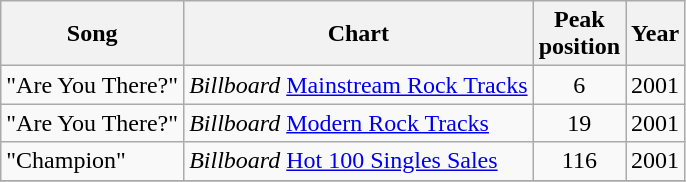<table class="wikitable">
<tr>
<th align="left">Song</th>
<th align="left">Chart</th>
<th align="left">Peak<br>position</th>
<th align="left">Year</th>
</tr>
<tr>
<td align="left">"Are You There?"</td>
<td align="left"><em>Billboard</em> <a href='#'>Mainstream Rock Tracks</a></td>
<td align="center">6</td>
<td align="center">2001</td>
</tr>
<tr>
<td align="left">"Are You There?"</td>
<td align="left"><em>Billboard</em> <a href='#'>Modern Rock Tracks</a></td>
<td align="center">19</td>
<td align="center">2001</td>
</tr>
<tr>
<td align="left">"Champion"</td>
<td align="left"><em>Billboard</em> <a href='#'>Hot 100 Singles Sales</a></td>
<td align="center">116</td>
<td align="center">2001</td>
</tr>
<tr>
</tr>
</table>
